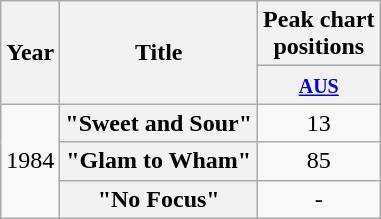<table class="wikitable plainrowheaders" style="text-align:center;" border="1">
<tr>
<th scope="col" rowspan="2">Year</th>
<th scope="col" rowspan="2">Title</th>
<th scope="col" colspan="1">Peak chart<br>positions</th>
</tr>
<tr>
<th scope="col" style="text-align:center;"><small><a href='#'>AUS</a></small><br></th>
</tr>
<tr>
<td rowspan="3">1984</td>
<th scope="row">"Sweet and Sour"</th>
<td style="text-align:center;">13</td>
</tr>
<tr>
<th scope="row">"Glam to Wham"</th>
<td style="text-align:center;">85</td>
</tr>
<tr>
<th scope="row">"No Focus"</th>
<td style="text-align:center;">-</td>
</tr>
</table>
